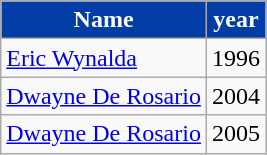<table class="wikitable">
<tr>
<th style="background:#003DA5; color:#fff;" scope="col">Name</th>
<th style="background:#003DA5; color:#fff;" scope="col">year</th>
</tr>
<tr>
<td><a href='#'>Eric Wynalda</a></td>
<td>1996</td>
</tr>
<tr>
<td><a href='#'>Dwayne De Rosario</a></td>
<td>2004</td>
</tr>
<tr>
<td><a href='#'>Dwayne De Rosario</a></td>
<td>2005</td>
</tr>
</table>
